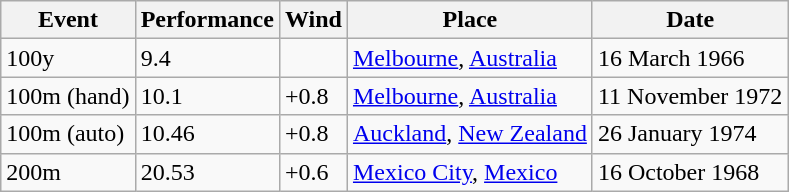<table class="wikitable">
<tr>
<th>Event</th>
<th>Performance</th>
<th>Wind</th>
<th>Place</th>
<th>Date</th>
</tr>
<tr>
<td>100y</td>
<td>9.4</td>
<td></td>
<td><a href='#'>Melbourne</a>, <a href='#'>Australia</a></td>
<td>16 March 1966</td>
</tr>
<tr>
<td>100m (hand)</td>
<td>10.1</td>
<td>+0.8</td>
<td><a href='#'>Melbourne</a>, <a href='#'>Australia</a></td>
<td>11 November 1972</td>
</tr>
<tr>
<td>100m (auto)</td>
<td>10.46</td>
<td>+0.8</td>
<td><a href='#'>Auckland</a>, <a href='#'>New Zealand</a></td>
<td>26 January 1974</td>
</tr>
<tr>
<td>200m</td>
<td>20.53</td>
<td>+0.6</td>
<td><a href='#'>Mexico City</a>, <a href='#'>Mexico</a></td>
<td>16 October 1968</td>
</tr>
</table>
